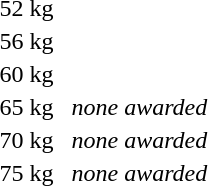<table>
<tr>
<td rowspan=2>52 kg</td>
<td rowspan=2></td>
<td rowspan=2></td>
<td></td>
</tr>
<tr>
<td></td>
</tr>
<tr>
<td rowspan=2>56 kg</td>
<td rowspan=2></td>
<td rowspan=2></td>
<td></td>
</tr>
<tr>
<td></td>
</tr>
<tr>
<td>60 kg</td>
<td></td>
<td></td>
<td></td>
</tr>
<tr>
<td>65 kg</td>
<td></td>
<td></td>
<td><em>none awarded</em></td>
</tr>
<tr>
<td>70 kg</td>
<td></td>
<td></td>
<td><em>none awarded</em></td>
</tr>
<tr>
<td>75 kg</td>
<td></td>
<td></td>
<td><em>none awarded</em></td>
</tr>
</table>
